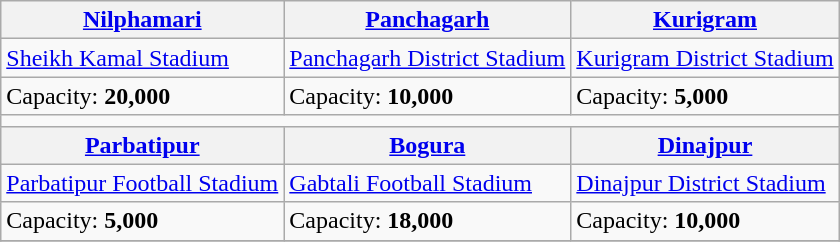<table class="wikitable">
<tr>
<th><a href='#'>Nilphamari</a></th>
<th><a href='#'>Panchagarh</a></th>
<th><a href='#'>Kurigram</a></th>
</tr>
<tr>
<td><a href='#'>Sheikh Kamal Stadium</a></td>
<td><a href='#'>Panchagarh District Stadium</a></td>
<td><a href='#'>Kurigram District Stadium</a></td>
</tr>
<tr>
<td>Capacity: <strong>20,000</strong></td>
<td>Capacity: <strong>10,000</strong></td>
<td>Capacity: <strong>5,000</strong></td>
</tr>
<tr>
<td colspan=3></td>
</tr>
<tr>
<th><a href='#'>Parbatipur</a></th>
<th><a href='#'>Bogura</a></th>
<th><a href='#'>Dinajpur</a></th>
</tr>
<tr>
<td><a href='#'>Parbatipur Football Stadium</a></td>
<td><a href='#'>Gabtali Football Stadium</a></td>
<td><a href='#'>Dinajpur District Stadium</a></td>
</tr>
<tr>
<td>Capacity: <strong>5,000</strong></td>
<td>Capacity: <strong>18,000</strong></td>
<td>Capacity: <strong>10,000</strong></td>
</tr>
<tr>
</tr>
</table>
